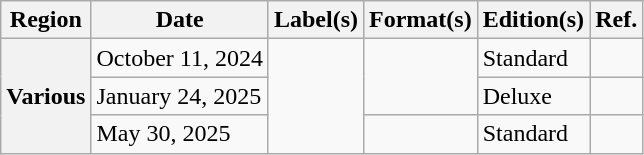<table class="wikitable plainrowheaders">
<tr>
<th scope="col">Region</th>
<th scope="col">Date</th>
<th scope="col">Label(s)</th>
<th scope="col">Format(s)</th>
<th scope="col">Edition(s)</th>
<th scope="col">Ref.</th>
</tr>
<tr>
<th scope="row" rowspan="3">Various</th>
<td>October 11, 2024</td>
<td rowspan="3"></td>
<td rowspan="2"></td>
<td>Standard</td>
<td style="text-align: center"></td>
</tr>
<tr>
<td>January 24, 2025</td>
<td>Deluxe</td>
<td style="text-align: center"></td>
</tr>
<tr>
<td>May 30, 2025</td>
<td rowspan="1"></td>
<td>Standard</td>
<td style="text-align: center"></td>
</tr>
</table>
